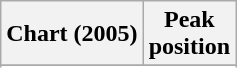<table class="wikitable sortable plainrowheaders" style="text-align:center">
<tr>
<th scope="col">Chart (2005)</th>
<th scope="col">Peak<br>position</th>
</tr>
<tr>
</tr>
<tr>
</tr>
<tr>
</tr>
<tr>
</tr>
</table>
